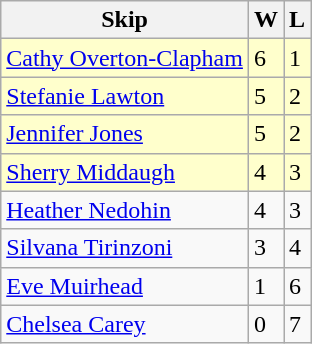<table class=wikitable>
<tr>
<th>Skip</th>
<th>W</th>
<th>L</th>
</tr>
<tr bgcolor=#ffffcc>
<td> <a href='#'>Cathy Overton-Clapham</a></td>
<td>6</td>
<td>1</td>
</tr>
<tr bgcolor=#ffffcc>
<td> <a href='#'>Stefanie Lawton</a></td>
<td>5</td>
<td>2</td>
</tr>
<tr bgcolor=#ffffcc>
<td> <a href='#'>Jennifer Jones</a></td>
<td>5</td>
<td>2</td>
</tr>
<tr bgcolor=#ffffcc>
<td> <a href='#'>Sherry Middaugh</a></td>
<td>4</td>
<td>3</td>
</tr>
<tr>
<td> <a href='#'>Heather Nedohin</a></td>
<td>4</td>
<td>3</td>
</tr>
<tr>
<td> <a href='#'>Silvana Tirinzoni</a></td>
<td>3</td>
<td>4</td>
</tr>
<tr>
<td> <a href='#'>Eve Muirhead</a></td>
<td>1</td>
<td>6</td>
</tr>
<tr>
<td> <a href='#'>Chelsea Carey</a></td>
<td>0</td>
<td>7</td>
</tr>
</table>
